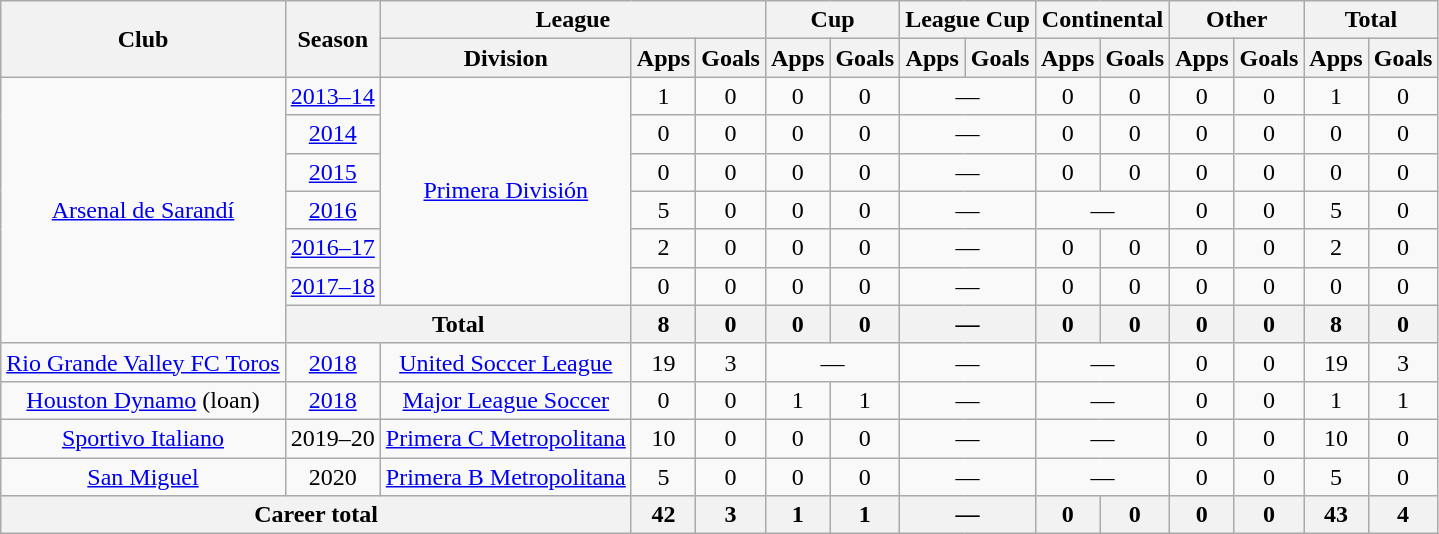<table class="wikitable" style="text-align:center">
<tr>
<th rowspan="2">Club</th>
<th rowspan="2">Season</th>
<th colspan="3">League</th>
<th colspan="2">Cup</th>
<th colspan="2">League Cup</th>
<th colspan="2">Continental</th>
<th colspan="2">Other</th>
<th colspan="2">Total</th>
</tr>
<tr>
<th>Division</th>
<th>Apps</th>
<th>Goals</th>
<th>Apps</th>
<th>Goals</th>
<th>Apps</th>
<th>Goals</th>
<th>Apps</th>
<th>Goals</th>
<th>Apps</th>
<th>Goals</th>
<th>Apps</th>
<th>Goals</th>
</tr>
<tr>
<td rowspan="7"><a href='#'>Arsenal de Sarandí</a></td>
<td><a href='#'>2013–14</a></td>
<td rowspan="6"><a href='#'>Primera División</a></td>
<td>1</td>
<td>0</td>
<td>0</td>
<td>0</td>
<td colspan="2">—</td>
<td>0</td>
<td>0</td>
<td>0</td>
<td>0</td>
<td>1</td>
<td>0</td>
</tr>
<tr>
<td><a href='#'>2014</a></td>
<td>0</td>
<td>0</td>
<td>0</td>
<td>0</td>
<td colspan="2">—</td>
<td>0</td>
<td>0</td>
<td>0</td>
<td>0</td>
<td>0</td>
<td>0</td>
</tr>
<tr>
<td><a href='#'>2015</a></td>
<td>0</td>
<td>0</td>
<td>0</td>
<td>0</td>
<td colspan="2">—</td>
<td>0</td>
<td>0</td>
<td>0</td>
<td>0</td>
<td>0</td>
<td>0</td>
</tr>
<tr>
<td><a href='#'>2016</a></td>
<td>5</td>
<td>0</td>
<td>0</td>
<td>0</td>
<td colspan="2">—</td>
<td colspan="2">—</td>
<td>0</td>
<td>0</td>
<td>5</td>
<td>0</td>
</tr>
<tr>
<td><a href='#'>2016–17</a></td>
<td>2</td>
<td>0</td>
<td>0</td>
<td>0</td>
<td colspan="2">—</td>
<td>0</td>
<td>0</td>
<td>0</td>
<td>0</td>
<td>2</td>
<td>0</td>
</tr>
<tr>
<td><a href='#'>2017–18</a></td>
<td>0</td>
<td>0</td>
<td>0</td>
<td>0</td>
<td colspan="2">—</td>
<td>0</td>
<td>0</td>
<td>0</td>
<td>0</td>
<td>0</td>
<td>0</td>
</tr>
<tr>
<th colspan="2">Total</th>
<th>8</th>
<th>0</th>
<th>0</th>
<th>0</th>
<th colspan="2">—</th>
<th>0</th>
<th>0</th>
<th>0</th>
<th>0</th>
<th>8</th>
<th>0</th>
</tr>
<tr>
<td rowspan="1"><a href='#'>Rio Grande Valley FC Toros</a></td>
<td><a href='#'>2018</a></td>
<td rowspan="1"><a href='#'>United Soccer League</a></td>
<td>19</td>
<td>3</td>
<td colspan="2">—</td>
<td colspan="2">—</td>
<td colspan="2">—</td>
<td>0</td>
<td>0</td>
<td>19</td>
<td>3</td>
</tr>
<tr>
<td rowspan="1"><a href='#'>Houston Dynamo</a> (loan)</td>
<td><a href='#'>2018</a></td>
<td rowspan="1"><a href='#'>Major League Soccer</a></td>
<td>0</td>
<td>0</td>
<td>1</td>
<td>1</td>
<td colspan="2">—</td>
<td colspan="2">—</td>
<td>0</td>
<td>0</td>
<td>1</td>
<td>1</td>
</tr>
<tr>
<td rowspan="1"><a href='#'>Sportivo Italiano</a></td>
<td>2019–20</td>
<td rowspan="1"><a href='#'>Primera C Metropolitana</a></td>
<td>10</td>
<td>0</td>
<td>0</td>
<td>0</td>
<td colspan="2">—</td>
<td colspan="2">—</td>
<td>0</td>
<td>0</td>
<td>10</td>
<td>0</td>
</tr>
<tr>
<td rowspan="1"><a href='#'>San Miguel</a></td>
<td>2020</td>
<td rowspan="1"><a href='#'>Primera B Metropolitana</a></td>
<td>5</td>
<td>0</td>
<td>0</td>
<td>0</td>
<td colspan="2">—</td>
<td colspan="2">—</td>
<td>0</td>
<td>0</td>
<td>5</td>
<td>0</td>
</tr>
<tr>
<th colspan="3">Career total</th>
<th>42</th>
<th>3</th>
<th>1</th>
<th>1</th>
<th colspan="2">—</th>
<th>0</th>
<th>0</th>
<th>0</th>
<th>0</th>
<th>43</th>
<th>4</th>
</tr>
</table>
